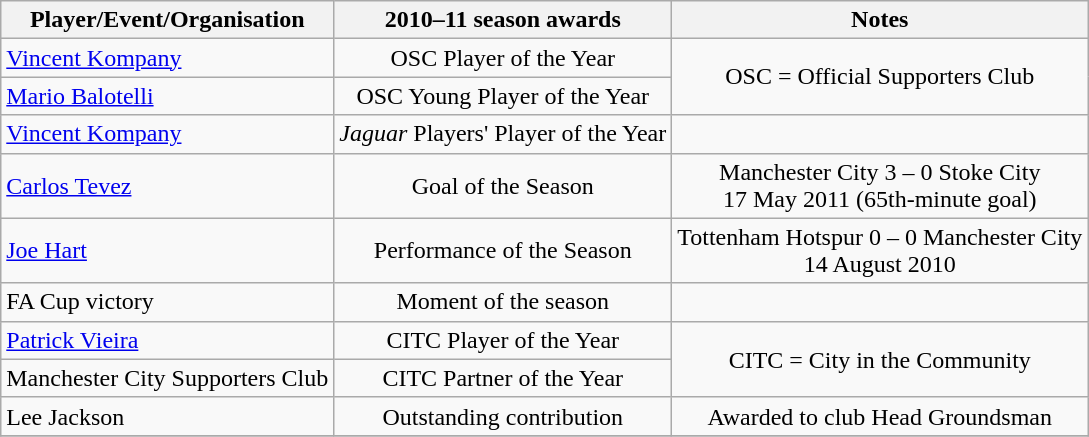<table class="wikitable">
<tr>
<th>Player/Event/Organisation</th>
<th>2010–11 season awards</th>
<th>Notes</th>
</tr>
<tr>
<td> <a href='#'>Vincent Kompany</a></td>
<td align="center">OSC Player of the Year</td>
<td align="center" rowspan="2">OSC = Official Supporters Club</td>
</tr>
<tr>
<td> <a href='#'>Mario Balotelli</a></td>
<td align="center">OSC Young Player of the Year</td>
</tr>
<tr>
<td> <a href='#'>Vincent Kompany</a></td>
<td align="center"><em>Jaguar</em> Players' Player of the Year</td>
<td></td>
</tr>
<tr>
<td> <a href='#'>Carlos Tevez</a></td>
<td align="center">Goal of the Season</td>
<td align="center">Manchester City 3 – 0 Stoke City<br>17 May 2011 (65th-minute goal)</td>
</tr>
<tr>
<td> <a href='#'>Joe Hart</a></td>
<td align="center">Performance of the Season</td>
<td align="center">Tottenham Hotspur 0 – 0 Manchester City<br>14 August 2010</td>
</tr>
<tr>
<td>FA Cup victory</td>
<td align="center">Moment of the season</td>
<td></td>
</tr>
<tr>
<td> <a href='#'>Patrick Vieira</a></td>
<td align="center">CITC Player of the Year</td>
<td align="center" rowspan="2">CITC = City in the Community</td>
</tr>
<tr>
<td>Manchester City Supporters Club</td>
<td align="center">CITC Partner of the Year</td>
</tr>
<tr>
<td>Lee Jackson</td>
<td align="center">Outstanding contribution</td>
<td align="center">Awarded to club Head Groundsman</td>
</tr>
<tr>
</tr>
</table>
